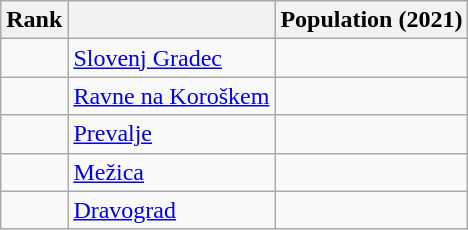<table class="wikitable">
<tr>
<th>Rank</th>
<th></th>
<th>Population (2021)</th>
</tr>
<tr>
<td></td>
<td> <a href='#'>Slovenj Gradec</a></td>
<td></td>
</tr>
<tr>
<td></td>
<td> <a href='#'>Ravne na Koroškem</a></td>
<td></td>
</tr>
<tr>
<td></td>
<td> <a href='#'>Prevalje</a></td>
<td></td>
</tr>
<tr>
<td></td>
<td> <a href='#'>Mežica</a></td>
<td></td>
</tr>
<tr>
<td></td>
<td> <a href='#'>Dravograd</a></td>
<td></td>
</tr>
</table>
